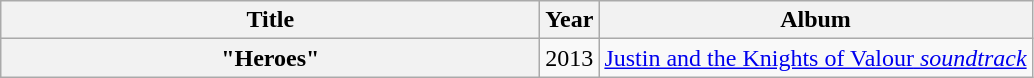<table class="wikitable plainrowheaders" style="text-align:center;">
<tr>
<th scope="col" style="width:22em;">Title</th>
<th scope="col" style="width:1em;">Year</th>
<th scope="col">Album</th>
</tr>
<tr>
<th scope="row">"Heroes"</th>
<td>2013</td>
<td><em><a href='#'></em>Justin and the Knights of Valour<em> soundtrack</a></em></td>
</tr>
</table>
